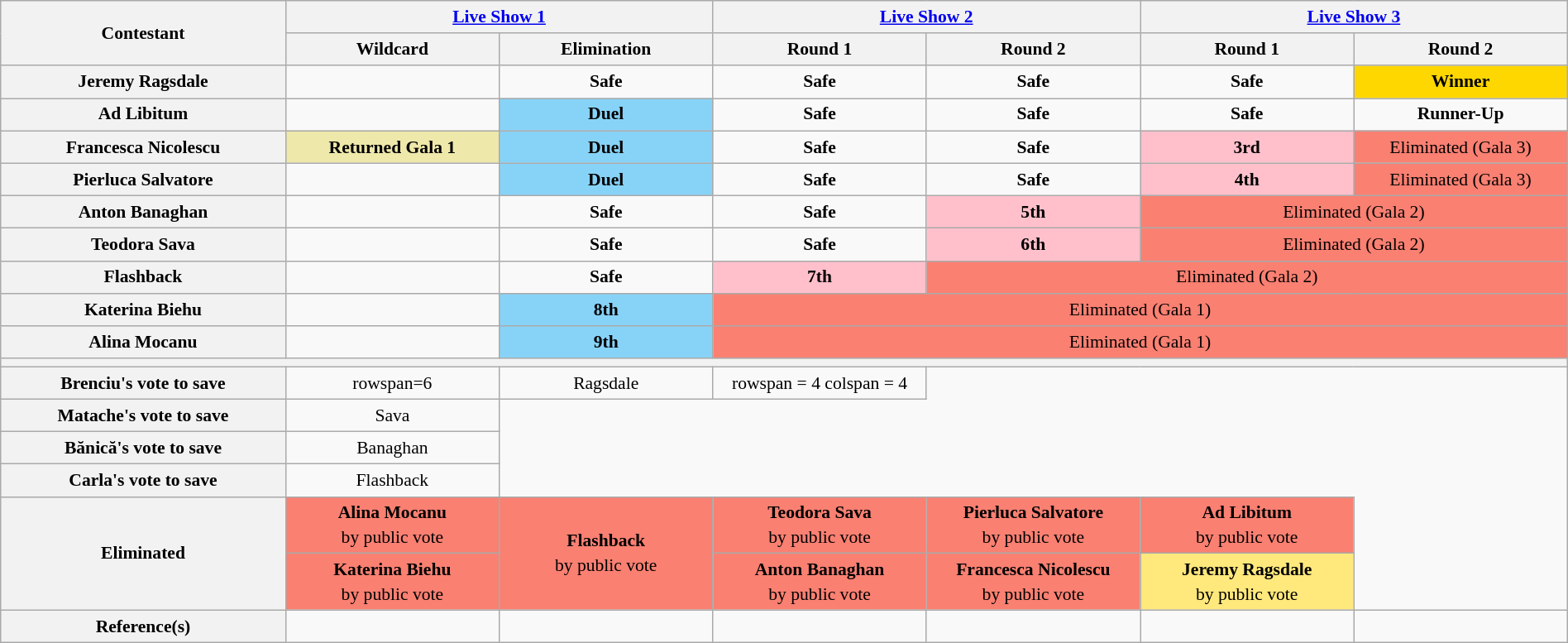<table class="wikitable" style="font-size:90%;text-align:center;line-height:1.35;width:100%">
<tr>
<th style="width:16%"   rowspan="2" scope="col">Contestant</th>
<th style="width:10.5%" colspan="2"><a href='#'>Live Show 1</a></th>
<th style="width:10.5%" colspan="2" scope="col"><a href='#'>Live Show 2</a></th>
<th style="width:10.5%" colspan="2" scope="col"><a href='#'>Live Show 3</a></th>
</tr>
<tr>
<th style="width:12%">Wildcard</th>
<th style="width:12%">Elimination</th>
<th style="width:12%">Round 1</th>
<th style="width:12%">Round 2</th>
<th style="width:12%">Round 1</th>
<th style="width:12%">Round 2</th>
</tr>
<tr>
<th scope="row">Jeremy Ragsdale</th>
<td></td>
<td><strong>Safe</strong></td>
<td><strong>Safe</strong></td>
<td><strong>Safe</strong></td>
<td><strong>Safe</strong></td>
<td bgcolor=gold><strong>Winner</strong></td>
</tr>
<tr>
<th scope="row">Ad Libitum</th>
<td></td>
<td bgcolor=#87D3F8><strong>Duel</strong></td>
<td><strong>Safe</strong></td>
<td><strong>Safe</strong></td>
<td><strong>Safe</strong></td>
<td><strong>Runner-Up</strong></td>
</tr>
<tr>
<th scope="row">Francesca Nicolescu</th>
<td style="background:#EEE8AA"><strong>Returned Gala 1</strong></td>
<td bgcolor=#87D3F8><strong>Duel</strong></td>
<td><strong>Safe</strong></td>
<td><strong>Safe</strong></td>
<td bgcolor=pink><strong>3rd</strong></td>
<td colspan="2" rowspan="1" style="background:salmon;">Eliminated  (Gala 3)</td>
</tr>
<tr>
<th scope="row">Pierluca Salvatore</th>
<td></td>
<td bgcolor=#87D3F8><strong>Duel</strong></td>
<td><strong>Safe</strong></td>
<td><strong>Safe</strong></td>
<td bgcolor=pink><strong>4th</strong></td>
<td colspan="2" rowspan="1" style="background:salmon;">Eliminated  (Gala 3)</td>
</tr>
<tr>
<th scope="row">Anton Banaghan</th>
<td></td>
<td><strong>Safe</strong></td>
<td><strong>Safe</strong></td>
<td bgcolor=pink><strong>5th</strong></td>
<td colspan="3" rowspan="1" style="background:salmon;">Eliminated  (Gala 2)</td>
</tr>
<tr>
<th scope="row">Teodora Sava</th>
<td></td>
<td><strong>Safe</strong></td>
<td><strong>Safe</strong></td>
<td bgcolor=pink><strong>6th</strong></td>
<td colspan="3" rowspan="1" style="background:salmon;">Eliminated  (Gala 2)</td>
</tr>
<tr>
<th scope="row">Flashback</th>
<td></td>
<td><strong>Safe</strong></td>
<td bgcolor=pink><strong>7th</strong></td>
<td colspan="3" rowspan="1" style="background:salmon;">Eliminated  (Gala 2)</td>
</tr>
<tr>
<th scope="row">Katerina Biehu</th>
<td></td>
<td bgcolor=#87D3F8><strong>8th</strong></td>
<td colspan="4" rowspan="1" style="background:salmon;">Eliminated  (Gala 1)</td>
</tr>
<tr>
<th scope="row">Alina Mocanu</th>
<td></td>
<td bgcolor=#87D3F8><strong>9th</strong></td>
<td colspan="4" rowspan="1" style="background:salmon;">Eliminated  (Gala 1)</td>
</tr>
<tr>
<th colspan="7"></th>
</tr>
<tr>
<th scope="row">Brenciu's vote to save</th>
<td>rowspan=6 </td>
<td>Ragsdale</td>
<td>rowspan = 4 colspan = 4 </td>
</tr>
<tr>
<th scope="row">Matache's vote to save</th>
<td>Sava</td>
</tr>
<tr>
<th scope="row">Bănică's vote to save</th>
<td>Banaghan</td>
</tr>
<tr>
<th scope="row">Carla's vote to save</th>
<td>Flashback</td>
</tr>
<tr>
<th scope="row" rowspan="2">Eliminated</th>
<td style="background:salmon;" rowspan="1"><strong>Alina Mocanu</strong><br>by public vote</td>
<td style="background:salmon;" rowspan="2"><strong>Flashback</strong><br>by public vote</td>
<td style="background:salmon;" rowspan="1"><strong>Teodora Sava</strong><br>by public vote</td>
<td style="background:salmon;" rowspan="1"><strong>Pierluca Salvatore</strong><br>by public vote</td>
<td style="background:salmon;" rowspan="1"><strong>Ad Libitum</strong><br>by public vote</td>
</tr>
<tr>
<td style="background:salmon;" rowspan="1"><strong>Katerina Biehu</strong><br> by public vote</td>
<td style="background:salmon;" rowspan="1"><strong>Anton Banaghan</strong><br>by public vote</td>
<td style="background:salmon;" rowspan="1"><strong>Francesca Nicolescu</strong><br>by public vote</td>
<td style="background:#FFE87C;" rowspan="1"><strong>Jeremy Ragsdale</strong><br>by public vote</td>
</tr>
<tr>
<th scope="row">Reference(s)</th>
<td></td>
<td></td>
<td></td>
<td></td>
<td></td>
<td></td>
</tr>
</table>
